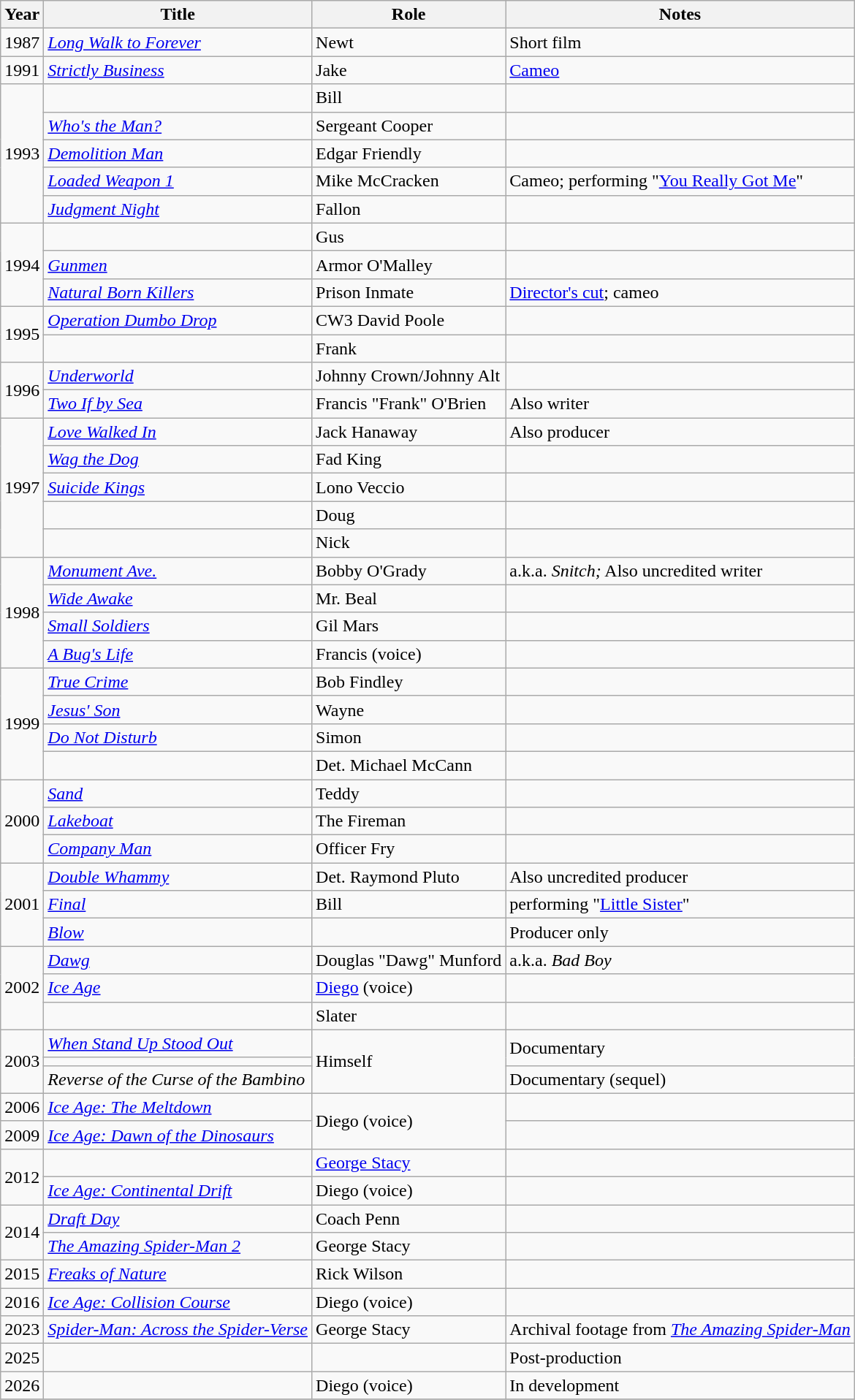<table class="wikitable sortable">
<tr>
<th>Year</th>
<th>Title</th>
<th>Role</th>
<th>Notes</th>
</tr>
<tr>
<td>1987</td>
<td><em><a href='#'>Long Walk to Forever</a></em></td>
<td>Newt</td>
<td>Short film</td>
</tr>
<tr>
<td>1991</td>
<td><em><a href='#'>Strictly Business</a></em></td>
<td>Jake</td>
<td><a href='#'>Cameo</a></td>
</tr>
<tr>
<td rowspan="5">1993</td>
<td><em></em></td>
<td>Bill</td>
<td></td>
</tr>
<tr>
<td><em><a href='#'>Who's the Man?</a></em></td>
<td>Sergeant Cooper</td>
<td></td>
</tr>
<tr>
<td><em><a href='#'>Demolition Man</a></em></td>
<td>Edgar Friendly</td>
<td></td>
</tr>
<tr>
<td><em><a href='#'>Loaded Weapon 1</a></em></td>
<td>Mike McCracken</td>
<td>Cameo; performing "<a href='#'>You Really Got Me</a>"</td>
</tr>
<tr>
<td><em><a href='#'>Judgment Night</a></em></td>
<td>Fallon</td>
<td></td>
</tr>
<tr>
<td rowspan="3">1994</td>
<td><em></em></td>
<td>Gus</td>
<td></td>
</tr>
<tr>
<td><em><a href='#'>Gunmen</a></em></td>
<td>Armor O'Malley</td>
<td></td>
</tr>
<tr>
<td><em><a href='#'>Natural Born Killers</a></em></td>
<td>Prison Inmate</td>
<td><a href='#'>Director's cut</a>; cameo</td>
</tr>
<tr>
<td rowspan="2">1995</td>
<td><em><a href='#'>Operation Dumbo Drop</a></em></td>
<td>CW3 David Poole</td>
<td></td>
</tr>
<tr>
<td><em></em></td>
<td>Frank</td>
<td></td>
</tr>
<tr>
<td rowspan="2">1996</td>
<td><em><a href='#'>Underworld</a></em></td>
<td>Johnny Crown/Johnny Alt</td>
<td></td>
</tr>
<tr>
<td><em><a href='#'>Two If by Sea</a></em></td>
<td>Francis "Frank" O'Brien</td>
<td>Also writer</td>
</tr>
<tr>
<td rowspan="5">1997</td>
<td><em><a href='#'>Love Walked In</a></em></td>
<td>Jack Hanaway</td>
<td>Also producer</td>
</tr>
<tr>
<td><em><a href='#'>Wag the Dog</a></em></td>
<td>Fad King</td>
<td></td>
</tr>
<tr>
<td><em><a href='#'>Suicide Kings</a></em></td>
<td>Lono Veccio</td>
<td></td>
</tr>
<tr>
<td><em></em></td>
<td>Doug</td>
<td></td>
</tr>
<tr>
<td><em></em></td>
<td>Nick</td>
<td></td>
</tr>
<tr>
<td rowspan="4">1998</td>
<td><em><a href='#'>Monument Ave.</a></em></td>
<td>Bobby O'Grady</td>
<td>a.k.a. <em>Snitch;</em> Also uncredited writer</td>
</tr>
<tr>
<td><em><a href='#'>Wide Awake</a></em></td>
<td>Mr. Beal</td>
<td></td>
</tr>
<tr>
<td><em><a href='#'>Small Soldiers</a></em></td>
<td>Gil Mars</td>
<td></td>
</tr>
<tr>
<td><em><a href='#'>A Bug's Life</a></em></td>
<td>Francis (voice)</td>
<td></td>
</tr>
<tr>
<td rowspan="4">1999</td>
<td><em><a href='#'>True Crime</a></em></td>
<td>Bob Findley</td>
<td></td>
</tr>
<tr>
<td><em><a href='#'>Jesus' Son</a></em></td>
<td>Wayne</td>
<td></td>
</tr>
<tr>
<td><em><a href='#'>Do Not Disturb</a></em></td>
<td>Simon</td>
<td></td>
</tr>
<tr>
<td><em></em></td>
<td>Det. Michael McCann</td>
<td></td>
</tr>
<tr>
<td rowspan="3">2000</td>
<td><em><a href='#'>Sand</a></em></td>
<td>Teddy</td>
<td></td>
</tr>
<tr>
<td><em><a href='#'>Lakeboat</a></em></td>
<td>The Fireman</td>
<td></td>
</tr>
<tr>
<td><em><a href='#'>Company Man</a></em></td>
<td>Officer Fry</td>
<td></td>
</tr>
<tr>
<td rowspan="3">2001</td>
<td><em><a href='#'>Double Whammy</a></em></td>
<td>Det. Raymond Pluto</td>
<td>Also uncredited producer</td>
</tr>
<tr>
<td><em><a href='#'>Final</a></em></td>
<td>Bill</td>
<td>performing "<a href='#'>Little Sister</a>"</td>
</tr>
<tr>
<td><em><a href='#'>Blow</a></em></td>
<td></td>
<td>Producer only</td>
</tr>
<tr>
<td rowspan="3">2002</td>
<td><em><a href='#'>Dawg</a></em></td>
<td>Douglas "Dawg" Munford</td>
<td>a.k.a. <em>Bad Boy</em></td>
</tr>
<tr>
<td><em><a href='#'>Ice Age</a></em></td>
<td><a href='#'>Diego</a> (voice)</td>
<td></td>
</tr>
<tr>
<td><em></em></td>
<td>Slater</td>
<td></td>
</tr>
<tr>
<td rowspan="3">2003</td>
<td><em><a href='#'>When Stand Up Stood Out</a></em></td>
<td rowspan="3">Himself</td>
<td rowspan="2">Documentary</td>
</tr>
<tr>
<td><em></em></td>
</tr>
<tr>
<td><em>Reverse of the Curse of the Bambino</em></td>
<td>Documentary (sequel)</td>
</tr>
<tr>
<td>2006</td>
<td><em><a href='#'>Ice Age: The Meltdown</a></em></td>
<td rowspan="2">Diego (voice)</td>
<td></td>
</tr>
<tr>
<td>2009</td>
<td><em><a href='#'>Ice Age: Dawn of the Dinosaurs</a></em></td>
<td></td>
</tr>
<tr>
<td rowspan="2">2012</td>
<td><em></em></td>
<td><a href='#'>George Stacy</a></td>
<td></td>
</tr>
<tr>
<td><em><a href='#'>Ice Age: Continental Drift</a></em></td>
<td>Diego (voice)</td>
<td></td>
</tr>
<tr>
<td rowspan="2">2014</td>
<td><em><a href='#'>Draft Day</a></em></td>
<td>Coach Penn</td>
<td></td>
</tr>
<tr>
<td><em><a href='#'>The Amazing Spider-Man 2</a></em></td>
<td>George Stacy</td>
<td></td>
</tr>
<tr>
<td>2015</td>
<td><em><a href='#'>Freaks of Nature</a></em></td>
<td>Rick Wilson</td>
<td></td>
</tr>
<tr>
<td>2016</td>
<td><em><a href='#'>Ice Age: Collision Course</a></em></td>
<td>Diego (voice)</td>
<td></td>
</tr>
<tr>
<td>2023</td>
<td><em><a href='#'>Spider-Man: Across the Spider-Verse</a></em></td>
<td>George Stacy</td>
<td>Archival footage from <em><a href='#'>The Amazing Spider-Man</a></em></td>
</tr>
<tr>
<td>2025</td>
<td></td>
<td></td>
<td>Post-production</td>
</tr>
<tr>
<td>2026</td>
<td></td>
<td>Diego (voice)</td>
<td>In development</td>
</tr>
<tr>
</tr>
</table>
